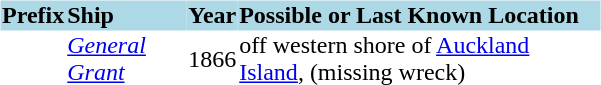<table class="collapsible collapsed" style="text-align: left; margin-bottom: 0;">
<tr>
<th style="width:400px;"><strong></strong></th>
</tr>
<tr>
<td><br><table class="sortable" style="margin-bottom: 0;" cellpadding="1" cellspacing="0">
<tr>
<th style="background:#ADD8E6;"><strong>Prefix</strong></th>
<th style="background:#ADD8E6;"><strong>Ship</strong></th>
<th style="background:#ADD8E6;"><strong>Year</strong></th>
<th style="background:#ADD8E6;" class="unsortable">Possible or Last Known Location</th>
</tr>
<tr>
<td></td>
<td><a href='#'><em>General Grant</em></a></td>
<td style="text-align:center;">1866</td>
<td>off western shore of <a href='#'>Auckland Island</a>, (missing wreck)</td>
</tr>
</table>
</td>
</tr>
</table>
